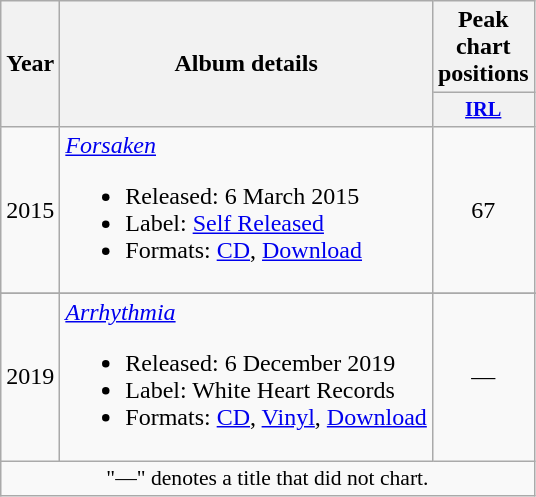<table class="wikitable" style=text-align:center;>
<tr>
<th rowspan="2">Year</th>
<th rowspan="2">Album details</th>
<th colspan="1">Peak chart positions</th>
</tr>
<tr>
<th style="width:3em;font-size:85%"><a href='#'>IRL</a></th>
</tr>
<tr>
<td>2015</td>
<td align="left"><em><a href='#'>Forsaken</a></em><br><ul><li>Released: 6 March 2015</li><li>Label: <a href='#'>Self Released</a></li><li>Formats: <a href='#'>CD</a>, <a href='#'>Download</a></li></ul></td>
<td>67</td>
</tr>
<tr>
</tr>
<tr>
<td>2019</td>
<td align="left"><em><a href='#'>Arrhythmia</a></em><br><ul><li>Released: 6 December 2019</li><li>Label: White Heart Records</li><li>Formats: <a href='#'>CD</a>, <a href='#'>Vinyl</a>, <a href='#'>Download</a></li></ul></td>
<td>—</td>
</tr>
<tr>
<td colspan="4" style="font-size:90%">"—" denotes a title that did not chart.</td>
</tr>
</table>
